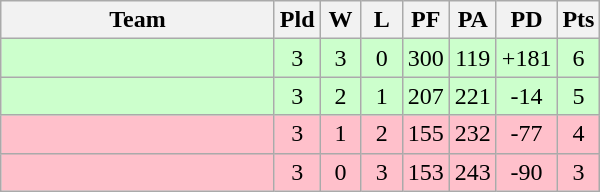<table class="wikitable" style="text-align:center;">
<tr>
<th width=175>Team</th>
<th width=20  abbr="Played">Pld</th>
<th width=20  abbr="Won">W</th>
<th width=20  abbr="Lost">L</th>
<th width=20  abbr="Points">PF</th>
<th width=20  abbr="Points Against">PA</th>
<th width=25  abbr="Points Difference">PD</th>
<th width=20  abbr="Points">Pts</th>
</tr>
<tr bgcolor="ccffcc">
<td style="text-align:left"></td>
<td>3</td>
<td>3</td>
<td>0</td>
<td>300</td>
<td>119</td>
<td>+181</td>
<td>6</td>
</tr>
<tr bgcolor="ccffcc">
<td style="text-align:left"></td>
<td>3</td>
<td>2</td>
<td>1</td>
<td>207</td>
<td>221</td>
<td>-14</td>
<td>5</td>
</tr>
<tr bgcolor="pink">
<td style="text-align:left"></td>
<td>3</td>
<td>1</td>
<td>2</td>
<td>155</td>
<td>232</td>
<td>-77</td>
<td>4</td>
</tr>
<tr bgcolor="pink">
<td style="text-align:left"></td>
<td>3</td>
<td>0</td>
<td>3</td>
<td>153</td>
<td>243</td>
<td>-90</td>
<td>3</td>
</tr>
</table>
